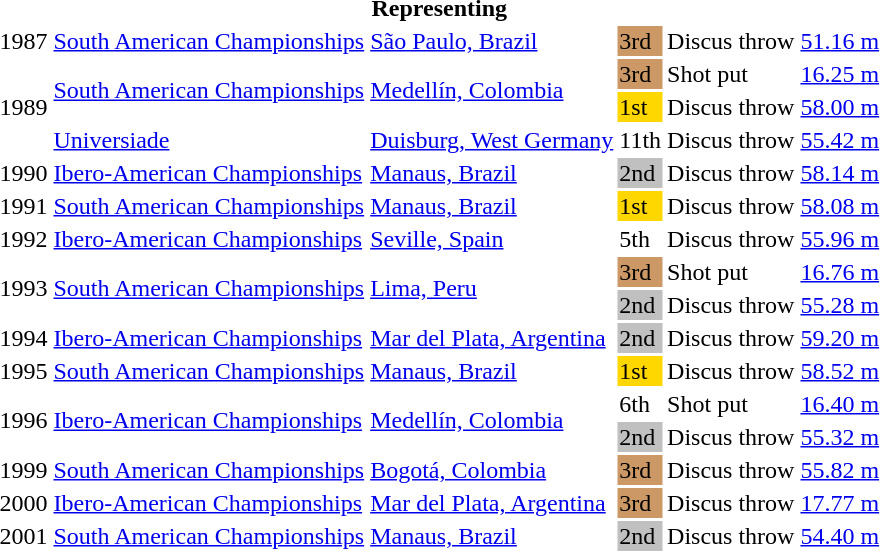<table>
<tr>
<th colspan=6>Representing </th>
</tr>
<tr>
<td>1987</td>
<td><a href='#'>South American Championships</a></td>
<td><a href='#'>São Paulo, Brazil</a></td>
<td bgcolor=cc9966>3rd</td>
<td>Discus throw</td>
<td><a href='#'>51.16 m</a></td>
</tr>
<tr>
<td rowspan=3>1989</td>
<td rowspan=2><a href='#'>South American Championships</a></td>
<td rowspan=2><a href='#'>Medellín, Colombia</a></td>
<td bgcolor=cc9966>3rd</td>
<td>Shot put</td>
<td><a href='#'>16.25 m</a></td>
</tr>
<tr>
<td bgcolor=gold>1st</td>
<td>Discus throw</td>
<td><a href='#'>58.00 m</a></td>
</tr>
<tr>
<td><a href='#'>Universiade</a></td>
<td><a href='#'>Duisburg, West Germany</a></td>
<td>11th</td>
<td>Discus throw</td>
<td><a href='#'>55.42 m</a></td>
</tr>
<tr>
<td>1990</td>
<td><a href='#'>Ibero-American Championships</a></td>
<td><a href='#'>Manaus, Brazil</a></td>
<td bgcolor=silver>2nd</td>
<td>Discus throw</td>
<td><a href='#'>58.14 m</a></td>
</tr>
<tr>
<td>1991</td>
<td><a href='#'>South American Championships</a></td>
<td><a href='#'>Manaus, Brazil</a></td>
<td bgcolor=gold>1st</td>
<td>Discus throw</td>
<td><a href='#'>58.08 m</a></td>
</tr>
<tr>
<td>1992</td>
<td><a href='#'>Ibero-American Championships</a></td>
<td><a href='#'>Seville, Spain</a></td>
<td>5th</td>
<td>Discus throw</td>
<td><a href='#'>55.96 m</a></td>
</tr>
<tr>
<td rowspan=2>1993</td>
<td rowspan=2><a href='#'>South American Championships</a></td>
<td rowspan=2><a href='#'>Lima, Peru</a></td>
<td bgcolor=cc9966>3rd</td>
<td>Shot put</td>
<td><a href='#'>16.76 m</a></td>
</tr>
<tr>
<td bgcolor=silver>2nd</td>
<td>Discus throw</td>
<td><a href='#'>55.28 m</a></td>
</tr>
<tr>
<td>1994</td>
<td><a href='#'>Ibero-American Championships</a></td>
<td><a href='#'>Mar del Plata, Argentina</a></td>
<td bgcolor=silver>2nd</td>
<td>Discus throw</td>
<td><a href='#'>59.20 m</a></td>
</tr>
<tr>
<td>1995</td>
<td><a href='#'>South American Championships</a></td>
<td><a href='#'>Manaus, Brazil</a></td>
<td bgcolor=gold>1st</td>
<td>Discus throw</td>
<td><a href='#'>58.52 m</a></td>
</tr>
<tr>
<td rowspan=2>1996</td>
<td rowspan=2><a href='#'>Ibero-American Championships</a></td>
<td rowspan=2><a href='#'>Medellín, Colombia</a></td>
<td>6th</td>
<td>Shot put</td>
<td><a href='#'>16.40 m</a></td>
</tr>
<tr>
<td bgcolor=silver>2nd</td>
<td>Discus throw</td>
<td><a href='#'>55.32 m</a></td>
</tr>
<tr>
<td>1999</td>
<td><a href='#'>South American Championships</a></td>
<td><a href='#'>Bogotá, Colombia</a></td>
<td bgcolor=cc9966>3rd</td>
<td>Discus throw</td>
<td><a href='#'>55.82 m</a></td>
</tr>
<tr>
<td>2000</td>
<td><a href='#'>Ibero-American Championships</a></td>
<td><a href='#'>Mar del Plata, Argentina</a></td>
<td bgcolor=cc9966>3rd</td>
<td>Discus throw</td>
<td><a href='#'>17.77 m</a></td>
</tr>
<tr>
<td>2001</td>
<td><a href='#'>South American Championships</a></td>
<td><a href='#'>Manaus, Brazil</a></td>
<td bgcolor=silver>2nd</td>
<td>Discus throw</td>
<td><a href='#'>54.40 m</a></td>
</tr>
</table>
